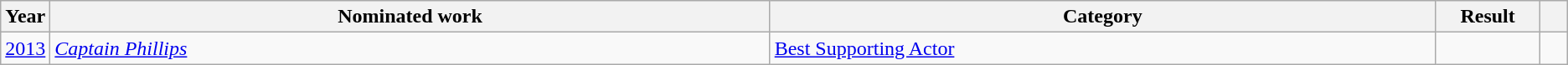<table class=wikitable>
<tr>
<th scope="col" style="width:1em;">Year</th>
<th scope="col" style="width:39em;">Nominated work</th>
<th scope="col" style="width:36em;">Category</th>
<th scope="col" style="width:5em;">Result</th>
<th scope="col" style="width:1em;"></th>
</tr>
<tr>
<td><a href='#'>2013</a></td>
<td><em><a href='#'>Captain Phillips</a></em></td>
<td><a href='#'>Best Supporting Actor</a></td>
<td></td>
<td></td>
</tr>
</table>
